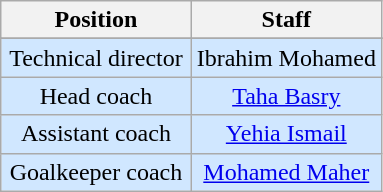<table class="wikitable">
<tr>
<th width=50%>Position</th>
<th width=50%>Staff</th>
</tr>
<tr>
</tr>
<tr bgcolor="#d0e7ff">
<td align=center>Technical director</td>
<td align=center>Ibrahim Mohamed</td>
</tr>
<tr bgcolor="#d0e7ff">
<td align=center>Head coach</td>
<td align=center><a href='#'>Taha Basry</a></td>
</tr>
<tr bgcolor="#d0e7ff">
<td align=center>Assistant coach</td>
<td align=center><a href='#'>Yehia Ismail</a></td>
</tr>
<tr bgcolor="#d0e7ff">
<td align=center>Goalkeeper coach</td>
<td align=center><a href='#'>Mohamed Maher</a></td>
</tr>
</table>
